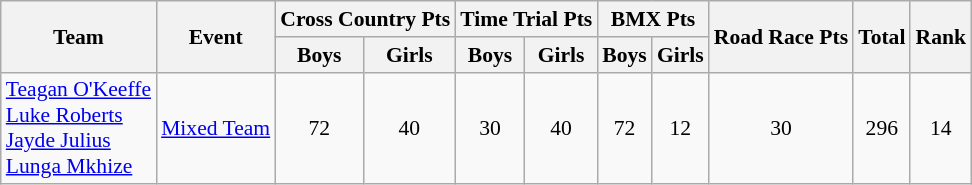<table class="wikitable" border="1" style="font-size:90%">
<tr>
<th rowspan=2>Team</th>
<th rowspan=2>Event</th>
<th colspan=2>Cross Country Pts</th>
<th colspan=2>Time Trial Pts</th>
<th colspan=2>BMX Pts</th>
<th rowspan=2>Road Race Pts</th>
<th rowspan=2>Total</th>
<th rowspan=2>Rank</th>
</tr>
<tr>
<th>Boys</th>
<th>Girls</th>
<th>Boys</th>
<th>Girls</th>
<th>Boys</th>
<th>Girls</th>
</tr>
<tr>
<td><a href='#'>Teagan O'Keeffe</a><br><a href='#'>Luke Roberts</a><br><a href='#'>Jayde Julius</a><br><a href='#'>Lunga Mkhize</a></td>
<td><a href='#'>Mixed Team</a></td>
<td align=center>72</td>
<td align=center>40</td>
<td align=center>30</td>
<td align=center>40</td>
<td align=center>72</td>
<td align=center>12</td>
<td align=center>30</td>
<td align=center>296</td>
<td align=center>14</td>
</tr>
</table>
